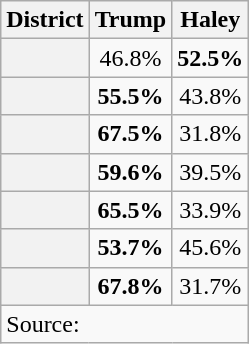<table class=wikitable>
<tr>
<th>District</th>
<th>Trump</th>
<th>Haley</th>
</tr>
<tr align=center >
<th></th>
<td>46.8%</td>
<td><strong>52.5%</strong></td>
</tr>
<tr align=center >
<th></th>
<td><strong>55.5%</strong></td>
<td>43.8%</td>
</tr>
<tr align=center >
<th></th>
<td><strong>67.5%</strong></td>
<td>31.8%</td>
</tr>
<tr align=center >
<th></th>
<td><strong>59.6%</strong></td>
<td>39.5%</td>
</tr>
<tr align=center >
<th></th>
<td><strong>65.5%</strong></td>
<td>33.9%</td>
</tr>
<tr align=center >
<th></th>
<td><strong>53.7%</strong></td>
<td>45.6%</td>
</tr>
<tr align=center >
<th></th>
<td><strong>67.8%</strong></td>
<td>31.7%</td>
</tr>
<tr>
<td colspan="6" style="text-align:left;">Source: </td>
</tr>
</table>
